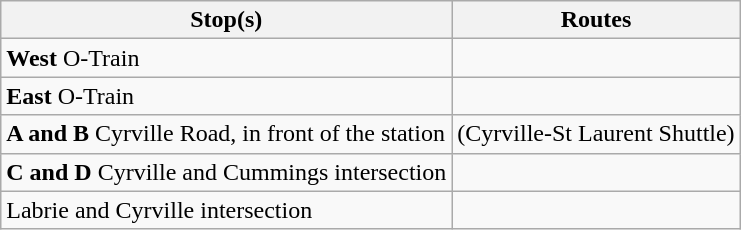<table class="wikitable">
<tr>
<th>Stop(s)</th>
<th>Routes</th>
</tr>
<tr>
<td><strong>West</strong> O-Train</td>
<td></td>
</tr>
<tr>
<td><strong>East</strong> O-Train</td>
<td></td>
</tr>
<tr>
<td><strong>A and B</strong> Cyrville Road, in front of the station</td>
<td> (Cyrville-St Laurent Shuttle)</td>
</tr>
<tr>
<td><strong>C and D</strong> Cyrville and Cummings intersection</td>
<td></td>
</tr>
<tr>
<td>Labrie and Cyrville intersection</td>
<td></td>
</tr>
</table>
